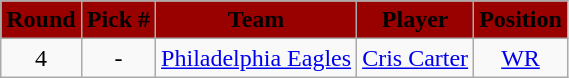<table class="wikitable" style="text-align:center">
<tr style="background:#900;">
<td><strong><span>Round</span></strong></td>
<td><strong><span>Pick #</span></strong></td>
<td><strong><span>Team</span></strong></td>
<td><strong><span>Player</span></strong></td>
<td><strong><span>Position</span></strong></td>
</tr>
<tr>
<td>4</td>
<td align=center>-</td>
<td><a href='#'>Philadelphia Eagles</a></td>
<td><a href='#'>Cris Carter</a></td>
<td><a href='#'>WR</a></td>
</tr>
</table>
